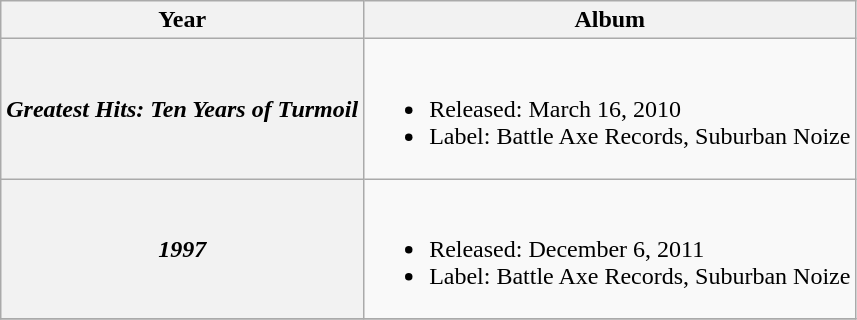<table class="wikitable">
<tr>
<th>Year</th>
<th>Album</th>
</tr>
<tr>
<th scope="row"><em>Greatest Hits: Ten Years of Turmoil</em></th>
<td><br><ul><li>Released: March 16, 2010</li><li>Label: Battle Axe Records, Suburban Noize</li></ul></td>
</tr>
<tr>
<th scope="row"><em>1997</em></th>
<td><br><ul><li>Released: December 6, 2011</li><li>Label: Battle Axe Records, Suburban Noize</li></ul></td>
</tr>
<tr>
</tr>
</table>
